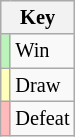<table class="wikitable" style="font-size: 85%">
<tr>
<th colspan="2">Key</th>
</tr>
<tr>
<td bgcolor=#BBF3BB></td>
<td>Win</td>
</tr>
<tr>
<td bgcolor=#FFFFBB></td>
<td>Draw</td>
</tr>
<tr>
<td bgcolor=#FFBBBB></td>
<td>Defeat</td>
</tr>
</table>
